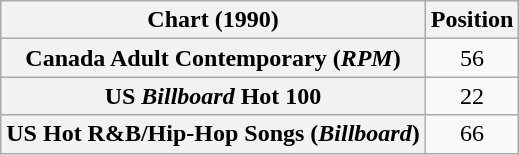<table class="wikitable sortable plainrowheaders" style="text-align:center">
<tr>
<th>Chart (1990)</th>
<th>Position</th>
</tr>
<tr>
<th scope="row">Canada Adult Contemporary (<em>RPM</em>)</th>
<td>56</td>
</tr>
<tr>
<th scope="row">US <em>Billboard</em> Hot 100</th>
<td>22</td>
</tr>
<tr>
<th scope="row">US Hot R&B/Hip-Hop Songs (<em>Billboard</em>)</th>
<td>66</td>
</tr>
</table>
